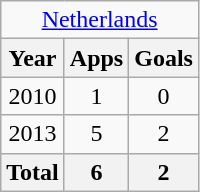<table class="wikitable" style="text-align:center">
<tr>
<td colspan="3"><a href='#'>Netherlands</a></td>
</tr>
<tr>
<th>Year</th>
<th>Apps</th>
<th>Goals</th>
</tr>
<tr>
<td>2010</td>
<td>1</td>
<td>0</td>
</tr>
<tr>
<td>2013</td>
<td>5</td>
<td>2</td>
</tr>
<tr>
<th>Total</th>
<th>6</th>
<th>2</th>
</tr>
</table>
